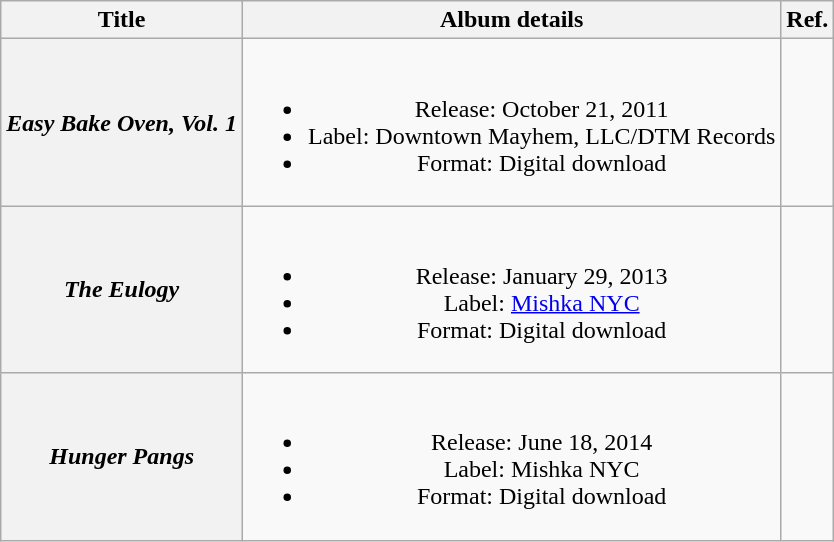<table class="wikitable plainrowheaders" style="text-align:center;">
<tr>
<th scope="col">Title</th>
<th scope="col">Album details</th>
<th scope="col">Ref.</th>
</tr>
<tr>
<th scope="row"><em>Easy Bake Oven, Vol. 1</em></th>
<td><br><ul><li>Release: October 21, 2011</li><li>Label: Downtown Mayhem, LLC/DTM Records</li><li>Format: Digital download</li></ul></td>
<td></td>
</tr>
<tr>
<th scope="row"><em>The Eulogy</em></th>
<td><br><ul><li>Release: January 29, 2013</li><li>Label: <a href='#'>Mishka NYC</a></li><li>Format: Digital download</li></ul></td>
<td></td>
</tr>
<tr>
<th scope="row"><em>Hunger Pangs</em></th>
<td><br><ul><li>Release: June 18, 2014</li><li>Label: Mishka NYC</li><li>Format: Digital download</li></ul></td>
<td></td>
</tr>
</table>
